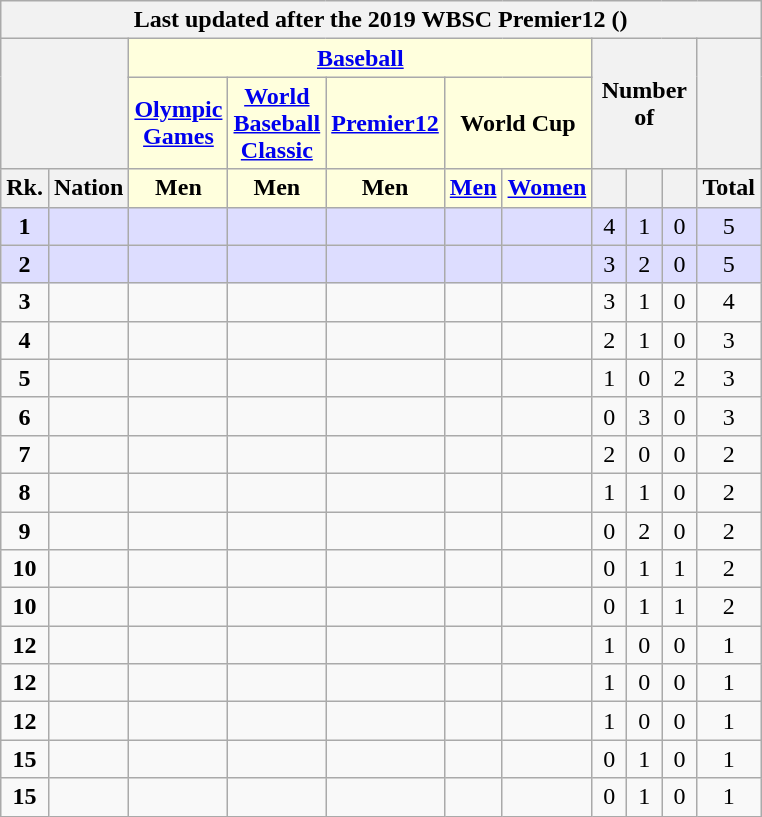<table class="wikitable" style="margin-top: 0em; text-align: center; font-size: 100%;">
<tr>
<th colspan="11">Last updated after the 2019 WBSC Premier12 ()</th>
</tr>
<tr>
<th rowspan="2" colspan="2"></th>
<th colspan="5" style="background: #ffd;"><a href='#'>Baseball</a></th>
<th rowspan="2" colspan="3">Number of</th>
<th rowspan="2"></th>
</tr>
<tr>
<th style="background: #ffd;"><a href='#'>Olympic Games</a></th>
<th style="background: #ffd;"><a href='#'>World Baseball Classic</a></th>
<th style="background: #ffd;"><a href='#'>Premier12</a></th>
<th colspan="2" style="background: #ffd;">World Cup</th>
</tr>
<tr>
<th style="width: 1em;">Rk.</th>
<th>Nation</th>
<th style="background: #ffd; width: 1em;">Men</th>
<th style="background: #ffd; width: 1em;">Men</th>
<th style="background: #ffd; width: 1em;">Men</th>
<th style="background: #ffd; width: 1em;"><a href='#'>Men</a></th>
<th style="background: #ffd; width: 1em;"><a href='#'>Women</a></th>
<th style="width: 1em;"></th>
<th style="width: 1em;"></th>
<th style="width: 1em;"></th>
<th style="width: 1em;">Total</th>
</tr>
<tr style="background: #ddf;">
<td><strong>1</strong></td>
<td style="text-align: left;"></td>
<td></td>
<td></td>
<td></td>
<td></td>
<td></td>
<td>4</td>
<td>1</td>
<td>0</td>
<td>5</td>
</tr>
<tr style="background: #ddf;">
<td><strong>2</strong></td>
<td style="text-align: left;"></td>
<td></td>
<td></td>
<td></td>
<td></td>
<td></td>
<td>3</td>
<td>2</td>
<td>0</td>
<td>5</td>
</tr>
<tr>
<td><strong>3</strong></td>
<td style="text-align: left;"></td>
<td></td>
<td></td>
<td></td>
<td></td>
<td></td>
<td>3</td>
<td>1</td>
<td>0</td>
<td>4</td>
</tr>
<tr>
<td><strong>4</strong></td>
<td style="text-align: left;"></td>
<td></td>
<td></td>
<td></td>
<td></td>
<td></td>
<td>2</td>
<td>1</td>
<td>0</td>
<td>3</td>
</tr>
<tr>
<td><strong>5</strong></td>
<td style="text-align: left;"></td>
<td></td>
<td></td>
<td></td>
<td></td>
<td></td>
<td>1</td>
<td>0</td>
<td>2</td>
<td>3</td>
</tr>
<tr>
<td><strong>6</strong></td>
<td style="text-align: left;"></td>
<td></td>
<td></td>
<td></td>
<td></td>
<td></td>
<td>0</td>
<td>3</td>
<td>0</td>
<td>3</td>
</tr>
<tr>
<td><strong>7</strong></td>
<td style="text-align: left;"></td>
<td></td>
<td></td>
<td></td>
<td></td>
<td></td>
<td>2</td>
<td>0</td>
<td>0</td>
<td>2</td>
</tr>
<tr>
<td><strong>8</strong></td>
<td style="text-align: left;"></td>
<td></td>
<td></td>
<td></td>
<td></td>
<td></td>
<td>1</td>
<td>1</td>
<td>0</td>
<td>2</td>
</tr>
<tr>
<td><strong>9</strong></td>
<td style="text-align: left;"></td>
<td></td>
<td></td>
<td></td>
<td></td>
<td></td>
<td>0</td>
<td>2</td>
<td>0</td>
<td>2</td>
</tr>
<tr>
<td><strong>10</strong></td>
<td style="text-align: left;"></td>
<td></td>
<td></td>
<td></td>
<td></td>
<td></td>
<td>0</td>
<td>1</td>
<td>1</td>
<td>2</td>
</tr>
<tr>
<td><strong>10</strong></td>
<td style="text-align: left;"></td>
<td></td>
<td></td>
<td></td>
<td></td>
<td></td>
<td>0</td>
<td>1</td>
<td>1</td>
<td>2</td>
</tr>
<tr>
<td><strong>12</strong></td>
<td style="text-align: left;"></td>
<td></td>
<td></td>
<td></td>
<td></td>
<td></td>
<td>1</td>
<td>0</td>
<td>0</td>
<td>1</td>
</tr>
<tr>
<td><strong>12</strong></td>
<td style="text-align: left;"></td>
<td></td>
<td></td>
<td></td>
<td></td>
<td></td>
<td>1</td>
<td>0</td>
<td>0</td>
<td>1</td>
</tr>
<tr>
<td><strong>12</strong></td>
<td style="text-align: left;"></td>
<td></td>
<td></td>
<td></td>
<td></td>
<td></td>
<td>1</td>
<td>0</td>
<td>0</td>
<td>1</td>
</tr>
<tr>
<td><strong>15</strong></td>
<td style="text-align: left;"></td>
<td></td>
<td></td>
<td></td>
<td></td>
<td></td>
<td>0</td>
<td>1</td>
<td>0</td>
<td>1</td>
</tr>
<tr>
<td><strong>15</strong></td>
<td style="text-align: left;"></td>
<td></td>
<td></td>
<td></td>
<td></td>
<td></td>
<td>0</td>
<td>1</td>
<td>0</td>
<td>1</td>
</tr>
</table>
